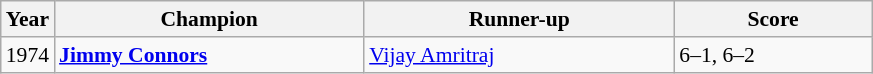<table class="wikitable" style="font-size:90%">
<tr>
<th>Year</th>
<th width="200">Champion</th>
<th width="200">Runner-up</th>
<th width="125">Score</th>
</tr>
<tr>
<td>1974</td>
<td> <strong><a href='#'>Jimmy Connors</a></strong></td>
<td> <a href='#'>Vijay Amritraj</a></td>
<td>6–1, 6–2</td>
</tr>
</table>
